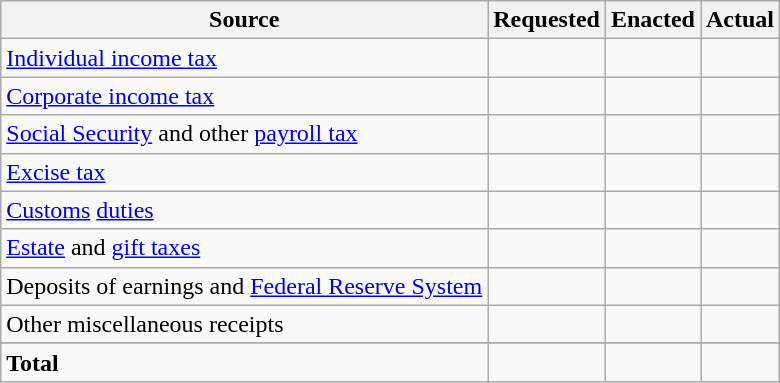<table class="wikitable sortable">
<tr>
<th>Source</th>
<th>Requested</th>
<th>Enacted</th>
<th>Actual</th>
</tr>
<tr>
<td><a href='#'>Individual income tax</a></td>
<td style="text-align:right"></td>
<td style="text-align:right"></td>
<td style="text-align:right"></td>
</tr>
<tr>
<td><a href='#'>Corporate income tax</a></td>
<td style="text-align:right"></td>
<td style="text-align:right"></td>
<td style="text-align:right"></td>
</tr>
<tr>
<td><a href='#'>Social Security</a> and other <a href='#'>payroll tax</a></td>
<td style="text-align:right"></td>
<td style="text-align:right"></td>
<td style="text-align:right"></td>
</tr>
<tr>
<td><a href='#'>Excise tax</a></td>
<td style="text-align:right"></td>
<td style="text-align:right"></td>
<td style="text-align:right"></td>
</tr>
<tr>
<td><a href='#'>Customs</a> <a href='#'>duties</a></td>
<td style="text-align:right"></td>
<td style="text-align:right"></td>
<td style="text-align:right"></td>
</tr>
<tr>
<td><a href='#'>Estate</a> and <a href='#'>gift taxes</a></td>
<td style="text-align:right"></td>
<td style="text-align:right"></td>
<td style="text-align:right"></td>
</tr>
<tr>
<td>Deposits of earnings and <a href='#'>Federal Reserve System</a></td>
<td style="text-align:right"></td>
<td style="text-align:right"></td>
<td style="text-align:right"></td>
</tr>
<tr>
<td>Other miscellaneous receipts</td>
<td style="text-align:right"></td>
<td style="text-align:right"></td>
<td style="text-align:right"></td>
</tr>
<tr>
</tr>
<tr class="sortbottom">
<td><strong>Total</strong></td>
<td style="text-align:right"><strong></strong></td>
<td style="text-align:right"><strong></strong></td>
<td style="text-align:right"><strong></strong></td>
</tr>
</table>
